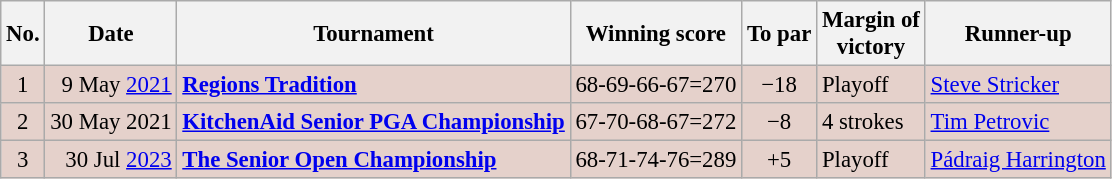<table class="wikitable" style="font-size:95%;">
<tr>
<th>No.</th>
<th>Date</th>
<th>Tournament</th>
<th>Winning score</th>
<th>To par</th>
<th>Margin of<br>victory</th>
<th>Runner-up</th>
</tr>
<tr style="background:#e5d1cb;">
<td align=center>1</td>
<td align=right>9 May <a href='#'>2021</a></td>
<td><strong><a href='#'>Regions Tradition</a></strong></td>
<td align=right>68-69-66-67=270</td>
<td align=center>−18</td>
<td>Playoff</td>
<td> <a href='#'>Steve Stricker</a></td>
</tr>
<tr style="background:#e5d1cb;">
<td align=center>2</td>
<td align=right>30 May 2021</td>
<td><strong><a href='#'>KitchenAid Senior PGA Championship</a></strong></td>
<td align=right>67-70-68-67=272</td>
<td align=center>−8</td>
<td>4 strokes</td>
<td> <a href='#'>Tim Petrovic</a></td>
</tr>
<tr style="background:#e5d1cb;">
<td align=center>3</td>
<td align=right>30 Jul <a href='#'>2023</a></td>
<td><strong><a href='#'>The Senior Open Championship</a></strong></td>
<td align=right>68-71-74-76=289</td>
<td align=center>+5</td>
<td>Playoff</td>
<td> <a href='#'>Pádraig Harrington</a></td>
</tr>
</table>
